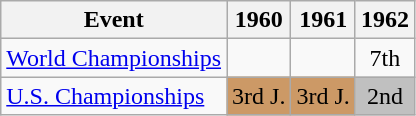<table class="wikitable">
<tr>
<th>Event</th>
<th>1960</th>
<th>1961</th>
<th>1962</th>
</tr>
<tr>
<td><a href='#'>World Championships</a></td>
<td></td>
<td></td>
<td align="center">7th</td>
</tr>
<tr>
<td><a href='#'>U.S. Championships</a></td>
<td align="center" bgcolor="cc9966">3rd J.</td>
<td align="center" bgcolor="cc9966">3rd J.</td>
<td align="center" bgcolor="silver">2nd</td>
</tr>
</table>
